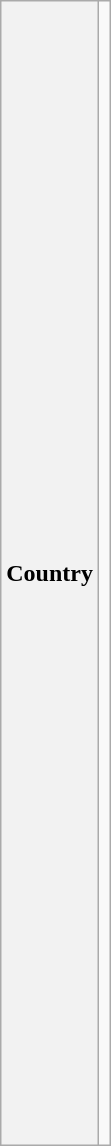<table class="wikitable">
<tr>
<th>Country</th>
<td valign="top"><s><br></s><br><strong></strong><br><strong></strong><br><s></s><br><strong></strong><br><s></s><br><strong></strong><br><s></s><br><s></s><br><s></s><br><s></s><br><s></s><br><s></s><br><strong></strong><br><strong></strong><br><strong></strong><br><strong></strong><br><s></s><br><strong></strong><br><s></s><br><strong></strong><br><strong></strong><br><strong></strong><br><s></s><br><strong></strong><br><s></s><br><s></s><br><s></s><br><s></s><br><s></s><br><s></s><br><s></s><br><s></s><br><strong></strong><br><s></s><br><s></s><br><strong></strong><br><s></s><br><strong></strong><br><strong></strong><br><strong><br></strong></td>
</tr>
</table>
